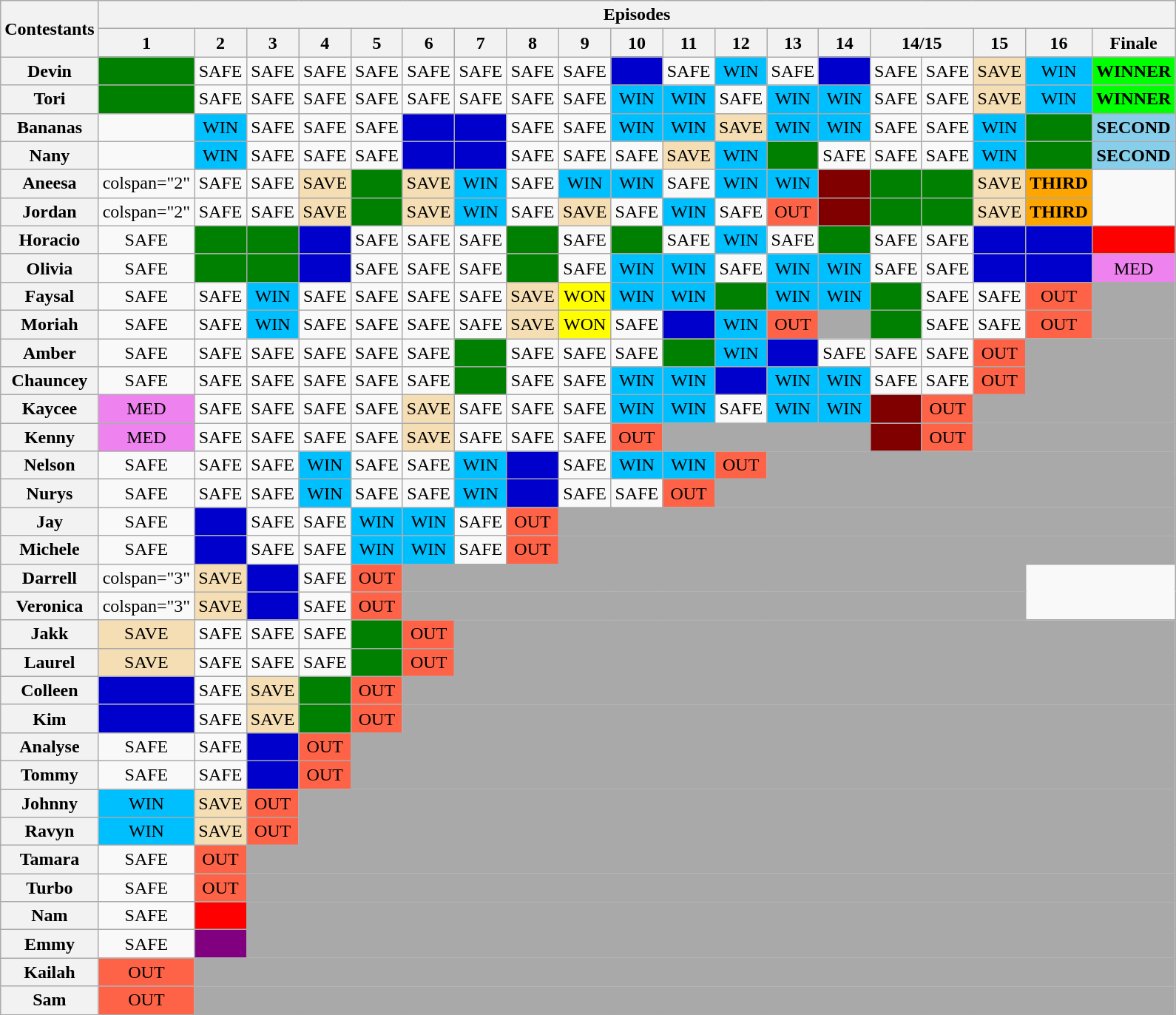<table class="wikitable" style="text-align:center">
<tr>
<th rowspan=2>Contestants</th>
<th colspan=19>Episodes</th>
</tr>
<tr>
<th>1</th>
<th>2</th>
<th>3</th>
<th>4</th>
<th>5</th>
<th>6</th>
<th>7</th>
<th>8</th>
<th>9</th>
<th>10</th>
<th>11</th>
<th>12</th>
<th>13</th>
<th>14</th>
<th colspan=2>14/15</th>
<th>15</th>
<th>16</th>
<th>Finale</th>
</tr>
<tr>
<th>Devin</th>
<td bgcolor="green"></td>
<td>SAFE</td>
<td>SAFE</td>
<td>SAFE</td>
<td>SAFE</td>
<td>SAFE</td>
<td>SAFE</td>
<td>SAFE</td>
<td>SAFE</td>
<td bgcolor="mediumblue"></td>
<td>SAFE</td>
<td bgcolor="deepskyblue">WIN</td>
<td>SAFE</td>
<td bgcolor="mediumblue"></td>
<td>SAFE</td>
<td>SAFE</td>
<td bgcolor="wheat">SAVE</td>
<td bgcolor="deepskyblue">WIN</td>
<td bgcolor="lime"><strong>WINNER</strong></td>
</tr>
<tr>
<th>Tori</th>
<td bgcolor="green"></td>
<td>SAFE</td>
<td>SAFE</td>
<td>SAFE</td>
<td>SAFE</td>
<td>SAFE</td>
<td>SAFE</td>
<td>SAFE</td>
<td>SAFE</td>
<td bgcolor="deepskyblue">WIN</td>
<td bgcolor="deepskyblue">WIN</td>
<td>SAFE</td>
<td bgcolor="deepskyblue">WIN</td>
<td bgcolor="deepskyblue">WIN</td>
<td>SAFE</td>
<td>SAFE</td>
<td bgcolor="wheat">SAVE</td>
<td bgcolor="deepskyblue">WIN</td>
<td bgcolor="lime"><strong>WINNER</strong></td>
</tr>
<tr>
<th>Bananas</th>
<td></td>
<td bgcolor="deepskyblue">WIN</td>
<td>SAFE</td>
<td>SAFE</td>
<td>SAFE</td>
<td bgcolor="mediumblue"></td>
<td bgcolor="mediumblue"></td>
<td>SAFE</td>
<td>SAFE</td>
<td bgcolor="deepskyblue">WIN</td>
<td bgcolor="deepskyblue">WIN</td>
<td bgcolor="wheat">SAVE</td>
<td bgcolor="deepskyblue">WIN</td>
<td bgcolor="deepskyblue">WIN</td>
<td>SAFE</td>
<td>SAFE</td>
<td bgcolor="deepskyblue">WIN</td>
<td bgcolor="green"></td>
<td bgcolor="skyblue"><strong>SECOND</strong></td>
</tr>
<tr>
<th>Nany</th>
<td></td>
<td bgcolor="deepskyblue">WIN</td>
<td>SAFE</td>
<td>SAFE</td>
<td>SAFE</td>
<td bgcolor="mediumblue"></td>
<td bgcolor="mediumblue"></td>
<td>SAFE</td>
<td>SAFE</td>
<td>SAFE</td>
<td bgcolor="wheat">SAVE</td>
<td bgcolor="deepskyblue">WIN</td>
<td bgcolor="green"></td>
<td>SAFE</td>
<td>SAFE</td>
<td>SAFE</td>
<td bgcolor="deepskyblue">WIN</td>
<td bgcolor="green"></td>
<td bgcolor="skyblue"><strong>SECOND</strong></td>
</tr>
<tr>
<th>Aneesa</th>
<td>colspan="2" </td>
<td>SAFE</td>
<td>SAFE</td>
<td bgcolor="wheat">SAVE</td>
<td bgcolor="green"></td>
<td bgcolor="wheat">SAVE</td>
<td bgcolor="deepskyblue">WIN</td>
<td>SAFE</td>
<td bgcolor="deepskyblue">WIN</td>
<td bgcolor="deepskyblue">WIN</td>
<td>SAFE</td>
<td bgcolor="deepskyblue">WIN</td>
<td bgcolor="deepskyblue">WIN</td>
<td bgcolor="maroon"></td>
<td bgcolor="green"></td>
<td bgcolor="green"></td>
<td bgcolor="wheat">SAVE</td>
<td bgcolor="orange"><strong>THIRD</strong></td>
</tr>
<tr>
<th>Jordan</th>
<td>colspan="2" </td>
<td>SAFE</td>
<td>SAFE</td>
<td bgcolor="wheat">SAVE</td>
<td bgcolor="green"></td>
<td bgcolor="wheat">SAVE</td>
<td bgcolor="deepskyblue">WIN</td>
<td>SAFE</td>
<td bgcolor="wheat">SAVE</td>
<td>SAFE</td>
<td bgcolor="deepskyblue">WIN</td>
<td>SAFE</td>
<td bgcolor="tomato">OUT</td>
<td bgcolor="maroon"></td>
<td bgcolor="green"></td>
<td bgcolor="green"></td>
<td bgcolor="wheat">SAVE</td>
<td bgcolor="orange"><strong>THIRD</strong></td>
</tr>
<tr>
<th>Horacio</th>
<td>SAFE</td>
<td bgcolor="green"></td>
<td bgcolor="green"></td>
<td bgcolor="mediumblue"></td>
<td>SAFE</td>
<td>SAFE</td>
<td>SAFE</td>
<td bgcolor="green"></td>
<td>SAFE</td>
<td bgcolor="green"></td>
<td>SAFE</td>
<td bgcolor="deepskyblue">WIN</td>
<td>SAFE</td>
<td bgcolor="green"></td>
<td>SAFE</td>
<td>SAFE</td>
<td bgcolor="mediumblue"></td>
<td bgcolor="mediumblue"></td>
<td bgcolor="red"></td>
</tr>
<tr>
<th>Olivia</th>
<td>SAFE</td>
<td bgcolor="green"></td>
<td bgcolor="green"></td>
<td bgcolor="mediumblue"></td>
<td>SAFE</td>
<td>SAFE</td>
<td>SAFE</td>
<td bgcolor="green"></td>
<td>SAFE</td>
<td bgcolor="deepskyblue">WIN</td>
<td bgcolor="deepskyblue">WIN</td>
<td>SAFE</td>
<td bgcolor="deepskyblue">WIN</td>
<td bgcolor="deepskyblue">WIN</td>
<td>SAFE</td>
<td>SAFE</td>
<td bgcolor="mediumblue"></td>
<td bgcolor="mediumblue"></td>
<td bgcolor="violet">MED</td>
</tr>
<tr>
<th>Faysal</th>
<td>SAFE</td>
<td>SAFE</td>
<td bgcolor="deepskyblue">WIN</td>
<td>SAFE</td>
<td>SAFE</td>
<td>SAFE</td>
<td>SAFE</td>
<td bgcolor="wheat">SAVE</td>
<td bgcolor="yellow">WON</td>
<td bgcolor="deepskyblue">WIN</td>
<td bgcolor="deepskyblue">WIN</td>
<td bgcolor="green"></td>
<td bgcolor="deepskyblue">WIN</td>
<td bgcolor="deepskyblue">WIN</td>
<td bgcolor="green"></td>
<td>SAFE</td>
<td>SAFE</td>
<td bgcolor="tomato">OUT</td>
<td colspan="1" style="background:darkgray"></td>
</tr>
<tr>
<th>Moriah</th>
<td>SAFE</td>
<td>SAFE</td>
<td bgcolor="deepskyblue">WIN</td>
<td>SAFE</td>
<td>SAFE</td>
<td>SAFE</td>
<td>SAFE</td>
<td bgcolor="wheat">SAVE</td>
<td bgcolor="yellow">WON</td>
<td>SAFE</td>
<td bgcolor="mediumblue"></td>
<td bgcolor="deepskyblue">WIN</td>
<td bgcolor="tomato">OUT</td>
<td colspan="1" style="background:darkgray"></td>
<td bgcolor="green"></td>
<td>SAFE</td>
<td>SAFE</td>
<td bgcolor="tomato">OUT</td>
<td colspan="1" style="background:darkgray"></td>
</tr>
<tr>
<th>Amber</th>
<td>SAFE</td>
<td>SAFE</td>
<td>SAFE</td>
<td>SAFE</td>
<td>SAFE</td>
<td>SAFE</td>
<td bgcolor="green"></td>
<td>SAFE</td>
<td>SAFE</td>
<td>SAFE</td>
<td bgcolor="green"></td>
<td bgcolor="deepskyblue">WIN</td>
<td bgcolor="mediumblue"></td>
<td>SAFE</td>
<td>SAFE</td>
<td>SAFE</td>
<td bgcolor="tomato">OUT</td>
<td colspan="2" style="background:darkgray"></td>
</tr>
<tr>
<th>Chauncey</th>
<td>SAFE</td>
<td>SAFE</td>
<td>SAFE</td>
<td>SAFE</td>
<td>SAFE</td>
<td>SAFE</td>
<td bgcolor="green"></td>
<td>SAFE</td>
<td>SAFE</td>
<td bgcolor="deepskyblue">WIN</td>
<td bgcolor="deepskyblue">WIN</td>
<td bgcolor="mediumblue"></td>
<td bgcolor="deepskyblue">WIN</td>
<td bgcolor="deepskyblue">WIN</td>
<td>SAFE</td>
<td>SAFE</td>
<td bgcolor="tomato">OUT</td>
<td colspan="2" style="background:darkgray"></td>
</tr>
<tr>
<th>Kaycee</th>
<td bgcolor="violet">MED</td>
<td>SAFE</td>
<td>SAFE</td>
<td>SAFE</td>
<td>SAFE</td>
<td bgcolor="wheat">SAVE</td>
<td>SAFE</td>
<td>SAFE</td>
<td>SAFE</td>
<td bgcolor="deepskyblue">WIN</td>
<td bgcolor="deepskyblue">WIN</td>
<td>SAFE</td>
<td bgcolor="deepskyblue">WIN</td>
<td bgcolor="deepskyblue">WIN</td>
<td bgcolor="maroon"></td>
<td bgcolor="tomato">OUT</td>
<td colspan="3" style="background:darkgray"></td>
</tr>
<tr>
<th>Kenny</th>
<td bgcolor="violet">MED</td>
<td>SAFE</td>
<td>SAFE</td>
<td>SAFE</td>
<td>SAFE</td>
<td bgcolor="wheat">SAVE</td>
<td>SAFE</td>
<td>SAFE</td>
<td>SAFE</td>
<td bgcolor="tomato">OUT</td>
<td colspan="4" style="background:darkgray"></td>
<td bgcolor="maroon"></td>
<td bgcolor="tomato">OUT</td>
<td colspan="3" style="background:darkgray"></td>
</tr>
<tr>
<th>Nelson</th>
<td>SAFE</td>
<td>SAFE</td>
<td>SAFE</td>
<td bgcolor="deepskyblue">WIN</td>
<td>SAFE</td>
<td>SAFE</td>
<td bgcolor="deepskyblue">WIN</td>
<td bgcolor="mediumblue"></td>
<td>SAFE</td>
<td bgcolor="deepskyblue">WIN</td>
<td bgcolor="deepskyblue">WIN</td>
<td bgcolor="tomato">OUT</td>
<td colspan="7" style="background:darkgray"></td>
</tr>
<tr>
<th>Nurys</th>
<td>SAFE</td>
<td>SAFE</td>
<td>SAFE</td>
<td bgcolor="deepskyblue">WIN</td>
<td>SAFE</td>
<td>SAFE</td>
<td bgcolor="deepskyblue">WIN</td>
<td bgcolor="mediumblue"></td>
<td>SAFE</td>
<td>SAFE</td>
<td bgcolor="tomato">OUT</td>
<td colspan="8" style="background:darkgray"></td>
</tr>
<tr>
<th>Jay</th>
<td>SAFE</td>
<td bgcolor="mediumblue"></td>
<td>SAFE</td>
<td>SAFE</td>
<td bgcolor="deepskyblue">WIN</td>
<td bgcolor="deepskyblue">WIN</td>
<td>SAFE</td>
<td bgcolor="tomato">OUT</td>
<td colspan="11" style="background:darkgray"></td>
</tr>
<tr>
<th>Michele</th>
<td>SAFE</td>
<td bgcolor="mediumblue"></td>
<td>SAFE</td>
<td>SAFE</td>
<td bgcolor="deepskyblue">WIN</td>
<td bgcolor="deepskyblue">WIN</td>
<td>SAFE</td>
<td bgcolor="tomato">OUT</td>
<td colspan="11" style="background:darkgray"></td>
</tr>
<tr>
<th>Darrell</th>
<td>colspan="3" </td>
<td bgcolor="wheat">SAVE</td>
<td bgcolor="mediumblue"></td>
<td>SAFE</td>
<td bgcolor="tomato">OUT</td>
<td colspan="12" style="background:darkgray"></td>
</tr>
<tr>
<th>Veronica</th>
<td>colspan="3" </td>
<td bgcolor="wheat">SAVE</td>
<td bgcolor="mediumblue"></td>
<td>SAFE</td>
<td bgcolor="tomato">OUT</td>
<td colspan="12" style="background:darkgray"></td>
</tr>
<tr>
<th>Jakk</th>
<td bgcolor="wheat">SAVE</td>
<td>SAFE</td>
<td>SAFE</td>
<td>SAFE</td>
<td bgcolor="green"></td>
<td bgcolor="tomato">OUT</td>
<td colspan="13" style="background:darkgray"></td>
</tr>
<tr>
<th>Laurel</th>
<td bgcolor="wheat">SAVE</td>
<td>SAFE</td>
<td>SAFE</td>
<td>SAFE</td>
<td bgcolor="green"></td>
<td bgcolor="tomato">OUT</td>
<td colspan="13" style="background:darkgray"></td>
</tr>
<tr>
<th>Colleen</th>
<td bgcolor="mediumblue"></td>
<td>SAFE</td>
<td bgcolor="wheat">SAVE</td>
<td bgcolor="green"></td>
<td bgcolor="tomato">OUT</td>
<td colspan="14" style="background:darkgray"></td>
</tr>
<tr>
<th>Kim</th>
<td bgcolor="mediumblue"></td>
<td>SAFE</td>
<td bgcolor="wheat">SAVE</td>
<td bgcolor="green"></td>
<td bgcolor="tomato">OUT</td>
<td colspan="14" style="background:darkgray"></td>
</tr>
<tr>
<th>Analyse</th>
<td>SAFE</td>
<td>SAFE</td>
<td bgcolor="mediumblue"></td>
<td bgcolor="tomato">OUT</td>
<td colspan="15" style="background:darkgray"></td>
</tr>
<tr>
<th>Tommy</th>
<td>SAFE</td>
<td>SAFE</td>
<td bgcolor="mediumblue"></td>
<td bgcolor="tomato">OUT</td>
<td colspan="15" style="background:darkgray"></td>
</tr>
<tr>
<th>Johnny</th>
<td bgcolor="deepskyblue">WIN</td>
<td bgcolor="wheat">SAVE</td>
<td bgcolor="tomato">OUT</td>
<td colspan="16" style="background:darkgray"></td>
</tr>
<tr>
<th>Ravyn</th>
<td bgcolor="deepskyblue">WIN</td>
<td bgcolor="wheat">SAVE</td>
<td bgcolor="tomato">OUT</td>
<td colspan="16" style="background:darkgray"></td>
</tr>
<tr>
<th>Tamara</th>
<td>SAFE</td>
<td bgcolor="tomato">OUT</td>
<td colspan="17" style="background:darkgray"></td>
</tr>
<tr>
<th>Turbo</th>
<td>SAFE</td>
<td bgcolor="tomato">OUT</td>
<td colspan="17" style="background:darkgray"></td>
</tr>
<tr>
<th>Nam</th>
<td>SAFE</td>
<td bgcolor="red"></td>
<td colspan="17" style="background:darkgray"></td>
</tr>
<tr>
<th>Emmy</th>
<td>SAFE</td>
<td bgcolor="purple"></td>
<td colspan="17" style="background:darkgray"></td>
</tr>
<tr>
<th>Kailah</th>
<td bgcolor="tomato">OUT</td>
<td colspan="18" style="background:darkgray"></td>
</tr>
<tr>
<th>Sam</th>
<td bgcolor="tomato">OUT</td>
<td colspan="18" style="background:darkgray"></td>
</tr>
<tr>
</tr>
</table>
